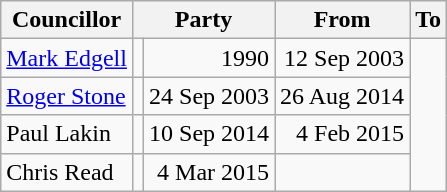<table class=wikitable>
<tr>
<th>Councillor</th>
<th colspan=2>Party</th>
<th>From</th>
<th>To</th>
</tr>
<tr>
<td><a href='#'>Mark Edgell</a></td>
<td></td>
<td align=right>1990</td>
<td align=right>12 Sep 2003</td>
</tr>
<tr>
<td><a href='#'>Roger Stone</a></td>
<td></td>
<td align=right>24 Sep 2003</td>
<td align=right>26 Aug 2014</td>
</tr>
<tr>
<td>Paul Lakin</td>
<td></td>
<td align=right>10 Sep 2014</td>
<td align=right>4 Feb 2015</td>
</tr>
<tr>
<td>Chris Read</td>
<td></td>
<td align=right>4 Mar 2015</td>
<td align=right></td>
</tr>
</table>
